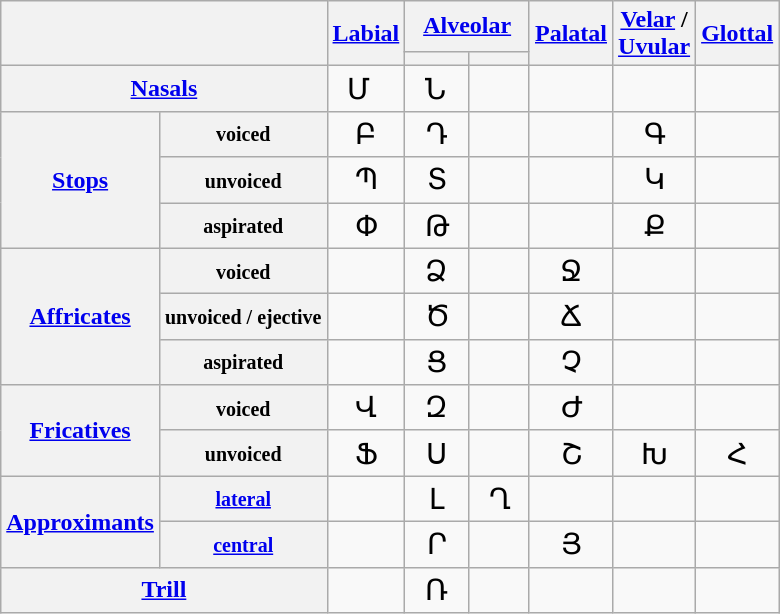<table class="wikitable">
<tr>
<th rowspan="2" colspan="2"></th>
<th rowspan="2"><a href='#'>Labial</a></th>
<th colspan="2"><a href='#'>Alveolar</a></th>
<th rowspan="2"><a href='#'>Palatal</a></th>
<th rowspan="2"><a href='#'>Velar</a> /<br><a href='#'>Uvular</a></th>
<th rowspan="2"><a href='#'>Glottal</a></th>
</tr>
<tr>
<th></th>
<th></th>
</tr>
<tr>
<th colspan="2"><a href='#'>Nasals</a></th>
<td><big>   Մ  </big></td>
<td><big>   Ն  </big></td>
<td><big> </big></td>
<td><big> </big></td>
<td><big> </big></td>
<td><big> </big></td>
</tr>
<tr align="center">
<th rowspan="3"><a href='#'>Stops</a></th>
<th><small>voiced</small></th>
<td><big>   Բ  </big></td>
<td><big>   Դ  </big></td>
<td><big> </big></td>
<td><big> </big></td>
<td><big>   Գ  </big></td>
<td><big> </big></td>
</tr>
<tr align="center">
<th><small>unvoiced</small></th>
<td><big>   Պ  </big></td>
<td><big>   Տ  </big></td>
<td><big> </big></td>
<td><big> </big></td>
<td><big>   Կ  </big></td>
<td><big> </big></td>
</tr>
<tr align="center">
<th><small>aspirated</small></th>
<td><big>   Փ  </big></td>
<td><big>   Թ  </big></td>
<td><big> </big></td>
<td><big> </big></td>
<td><big>   Ք  </big></td>
<td><big> </big></td>
</tr>
<tr align="center">
<th rowspan="3"><a href='#'>Affricates</a></th>
<th><small>voiced</small></th>
<td><big> </big></td>
<td><big>   Ձ  </big></td>
<td><big> </big></td>
<td><big>   Ջ  </big></td>
<td><big> </big></td>
<td><big> </big></td>
</tr>
<tr align="center">
<th><small>unvoiced / ejective</small></th>
<td><big> </big></td>
<td><big>   Ծ  </big></td>
<td><big> </big></td>
<td><big>   Ճ  </big></td>
<td><big> </big></td>
<td><big> </big></td>
</tr>
<tr align="center">
<th><small>aspirated</small></th>
<td><big> </big></td>
<td><big>   Ց  </big></td>
<td><big> </big></td>
<td><big>   Չ  </big></td>
<td><big> </big></td>
<td><big> </big></td>
</tr>
<tr align="center">
<th rowspan="2"><a href='#'>Fricatives</a></th>
<th><small>voiced</small></th>
<td><big>   Վ  </big></td>
<td><big>   Զ  </big></td>
<td><big> </big></td>
<td><big>   Ժ  </big></td>
<td><big> </big></td>
<td><big> </big></td>
</tr>
<tr align="center">
<th><small>unvoiced</small></th>
<td><big>   Ֆ  </big></td>
<td><big>   Ս  </big></td>
<td><big> </big></td>
<td><big>   Շ  </big></td>
<td><big>   Խ  </big></td>
<td><big>   Հ  </big></td>
</tr>
<tr align="center">
<th rowspan="2"><a href='#'>Approximants</a></th>
<th><small><a href='#'>lateral</a></small></th>
<td><big> </big></td>
<td><big>   Լ  </big></td>
<td><big>   Ղ  </big></td>
<td><big> </big></td>
<td><big> </big></td>
<td><big> </big></td>
</tr>
<tr align="center">
<th><small><a href='#'>central</a></small></th>
<td><big> </big></td>
<td><big>   Ր  </big></td>
<td><big> </big></td>
<td><big>   Յ  </big></td>
<td><big> </big></td>
<td><big> </big></td>
</tr>
<tr align="center">
<th colspan="2"><a href='#'>Trill</a></th>
<td><big> </big></td>
<td><big>   Ռ  </big></td>
<td><big> </big></td>
<td><big> </big></td>
<td><big> </big></td>
</tr>
</table>
